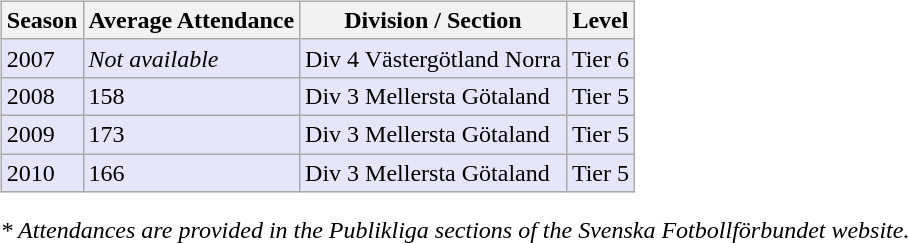<table>
<tr>
<td valign="top" width=0%><br><table class="wikitable">
<tr style="background:#f0f6fa;">
<th><strong>Season</strong></th>
<th><strong>Average Attendance</strong></th>
<th><strong>Division / Section</strong></th>
<th><strong>Level</strong></th>
</tr>
<tr>
<td style="background:#E6E6FA;">2007</td>
<td style="background:#E6E6FA;"><em>Not available</em></td>
<td style="background:#E6E6FA;">Div 4 Västergötland Norra</td>
<td style="background:#E6E6FA;">Tier 6</td>
</tr>
<tr>
<td style="background:#E6E6FA;">2008</td>
<td style="background:#E6E6FA;">158</td>
<td style="background:#E6E6FA;">Div 3 Mellersta Götaland</td>
<td style="background:#E6E6FA;">Tier 5</td>
</tr>
<tr>
<td style="background:#E6E6FA;">2009</td>
<td style="background:#E6E6FA;">173</td>
<td style="background:#E6E6FA;">Div 3 Mellersta Götaland</td>
<td style="background:#E6E6FA;">Tier 5</td>
</tr>
<tr>
<td style="background:#E6E6FA;">2010</td>
<td style="background:#E6E6FA;">166</td>
<td style="background:#E6E6FA;">Div 3 Mellersta Götaland</td>
<td style="background:#E6E6FA;">Tier 5</td>
</tr>
</table>
<em>* Attendances are provided in the Publikliga sections of the Svenska Fotbollförbundet website.</em></td>
</tr>
</table>
